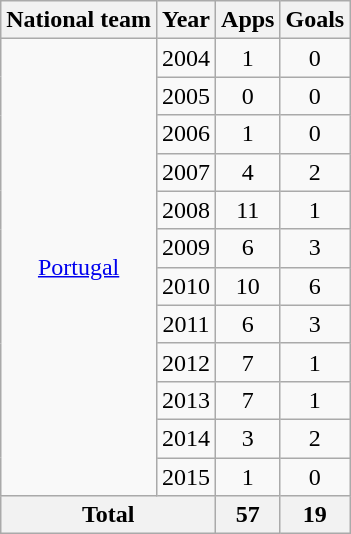<table class="wikitable" style="text-align:center">
<tr>
<th>National team</th>
<th>Year</th>
<th>Apps</th>
<th>Goals</th>
</tr>
<tr>
<td rowspan="12"><a href='#'>Portugal</a></td>
<td>2004</td>
<td>1</td>
<td>0</td>
</tr>
<tr>
<td>2005</td>
<td>0</td>
<td>0</td>
</tr>
<tr>
<td>2006</td>
<td>1</td>
<td>0</td>
</tr>
<tr>
<td>2007</td>
<td>4</td>
<td>2</td>
</tr>
<tr>
<td>2008</td>
<td>11</td>
<td>1</td>
</tr>
<tr>
<td>2009</td>
<td>6</td>
<td>3</td>
</tr>
<tr>
<td>2010</td>
<td>10</td>
<td>6</td>
</tr>
<tr>
<td>2011</td>
<td>6</td>
<td>3</td>
</tr>
<tr>
<td>2012</td>
<td>7</td>
<td>1</td>
</tr>
<tr>
<td>2013</td>
<td>7</td>
<td>1</td>
</tr>
<tr>
<td>2014</td>
<td>3</td>
<td>2</td>
</tr>
<tr>
<td>2015</td>
<td>1</td>
<td>0</td>
</tr>
<tr>
<th colspan="2">Total</th>
<th>57</th>
<th>19</th>
</tr>
</table>
